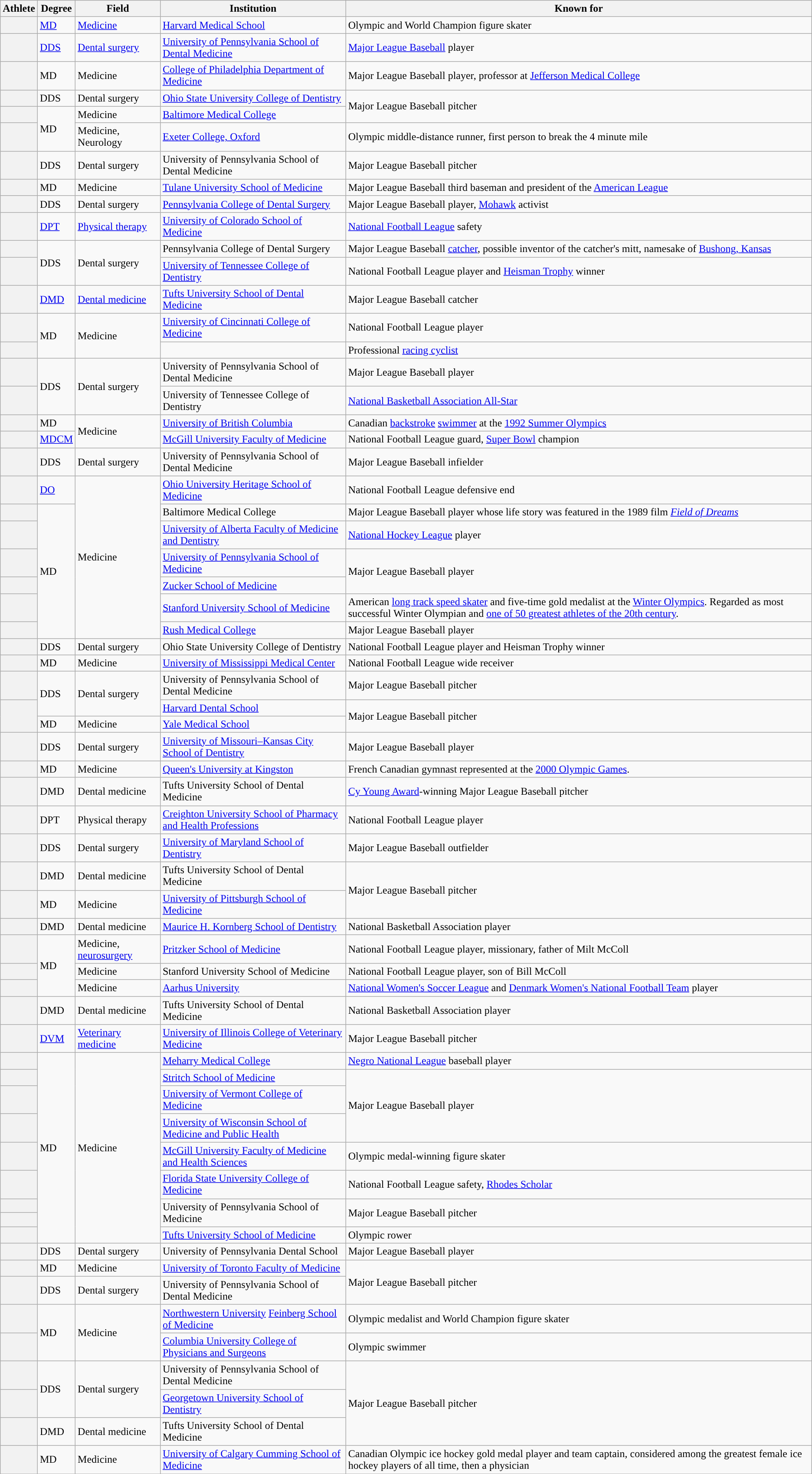<table class="wikitable sortable plainrowheaders">
<tr>
<th scope="col">Athlete</th>
<th scope="col">Degree</th>
<th scope="col">Field</th>
<th scope="col">Institution</th>
<th scope="col">Known for</th>
</tr>
<tr>
<th scope="row" style="text-align:center"></th>
<td><a href='#'>MD</a></td>
<td><a href='#'>Medicine</a></td>
<td><a href='#'>Harvard Medical School</a></td>
<td>Olympic and World Champion figure skater</td>
</tr>
<tr>
<th scope="row" style="text-align:center"></th>
<td><a href='#'>DDS</a></td>
<td><a href='#'>Dental surgery</a></td>
<td><a href='#'>University of Pennsylvania School of Dental Medicine</a></td>
<td><a href='#'>Major League Baseball</a> player</td>
</tr>
<tr>
<th scope="row" style="text-align:center"></th>
<td>MD</td>
<td>Medicine</td>
<td><a href='#'>College of Philadelphia Department of Medicine</a></td>
<td>Major League Baseball player, professor at <a href='#'>Jefferson Medical College</a></td>
</tr>
<tr>
<th scope="row" style="text-align:center"></th>
<td>DDS</td>
<td>Dental surgery</td>
<td><a href='#'>Ohio State University College of Dentistry</a></td>
<td rowspan="2">Major League Baseball pitcher</td>
</tr>
<tr>
<th scope="row" style="text-align:center"></th>
<td rowspan="2">MD</td>
<td>Medicine</td>
<td><a href='#'>Baltimore Medical College</a></td>
</tr>
<tr>
<th scope="row" style="text-align:center"></th>
<td>Medicine, Neurology</td>
<td><a href='#'>Exeter College, Oxford</a></td>
<td>Olympic middle-distance runner, first person to break the 4 minute mile</td>
</tr>
<tr>
<th scope="row" style="text-align:center"></th>
<td>DDS</td>
<td>Dental surgery</td>
<td>University of Pennsylvania School of Dental Medicine</td>
<td>Major League Baseball pitcher</td>
</tr>
<tr>
<th scope="row" style="text-align:center"></th>
<td>MD</td>
<td>Medicine</td>
<td><a href='#'>Tulane University School of Medicine</a></td>
<td>Major League Baseball third baseman and president of the <a href='#'>American League</a></td>
</tr>
<tr>
<th scope="row" style="text-align:center"></th>
<td>DDS</td>
<td>Dental surgery</td>
<td><a href='#'>Pennsylvania College of Dental Surgery</a></td>
<td>Major League Baseball player, <a href='#'>Mohawk</a> activist</td>
</tr>
<tr>
<th scope="row" style="text-align:center"></th>
<td><a href='#'>DPT</a></td>
<td><a href='#'>Physical therapy</a></td>
<td><a href='#'>University of Colorado School of Medicine</a></td>
<td><a href='#'>National Football League</a> safety</td>
</tr>
<tr>
<th scope="row" style="text-align:center"></th>
<td rowspan="2">DDS</td>
<td rowspan="2">Dental surgery</td>
<td>Pennsylvania College of Dental Surgery</td>
<td>Major League Baseball <a href='#'>catcher</a>, possible inventor of the catcher's mitt, namesake of <a href='#'>Bushong, Kansas</a></td>
</tr>
<tr>
<th scope="row" style="text-align:center"></th>
<td><a href='#'>University of Tennessee College of Dentistry</a></td>
<td>National Football League player and <a href='#'>Heisman Trophy</a> winner</td>
</tr>
<tr>
<th scope="row" style="text-align:center"></th>
<td><a href='#'>DMD</a></td>
<td><a href='#'>Dental medicine</a></td>
<td><a href='#'>Tufts University School of Dental Medicine</a></td>
<td>Major League Baseball catcher</td>
</tr>
<tr>
<th scope="row" style="text-align:center"></th>
<td rowspan="2">MD</td>
<td rowspan="2">Medicine</td>
<td><a href='#'>University of Cincinnati College of Medicine</a></td>
<td>National Football League player</td>
</tr>
<tr>
<th scope="row" style="text-align:center"></th>
<td></td>
<td>Professional <a href='#'>racing cyclist</a></td>
</tr>
<tr>
<th scope="row" style="text-align:center"></th>
<td rowspan="2">DDS</td>
<td rowspan="2">Dental surgery</td>
<td>University of Pennsylvania School of Dental Medicine</td>
<td>Major League Baseball player</td>
</tr>
<tr>
<th scope="row" style="text-align:center"></th>
<td>University of Tennessee College of Dentistry</td>
<td><a href='#'>National Basketball Association All-Star</a></td>
</tr>
<tr>
<th scope="row" style="text-align:center"></th>
<td>MD</td>
<td rowspan="2">Medicine</td>
<td><a href='#'>University of British Columbia </a></td>
<td>Canadian <a href='#'>backstroke</a> <a href='#'>swimmer</a> at the <a href='#'>1992 Summer Olympics</a></td>
</tr>
<tr>
<th scope="row" style="text-align:center"></th>
<td><a href='#'>MDCM</a></td>
<td><a href='#'>McGill University Faculty of Medicine</a></td>
<td>National Football League guard, <a href='#'>Super Bowl</a> champion</td>
</tr>
<tr>
<th scope="row" style="text-align:center"></th>
<td>DDS</td>
<td>Dental surgery</td>
<td>University of Pennsylvania School of Dental Medicine</td>
<td>Major League Baseball infielder</td>
</tr>
<tr>
<th scope="row" style="text-align:center"></th>
<td><a href='#'>DO</a></td>
<td rowspan="7">Medicine</td>
<td><a href='#'>Ohio University Heritage School of Medicine</a></td>
<td>National Football League defensive end</td>
</tr>
<tr>
<th scope="row" style="text-align:center"></th>
<td rowspan="6">MD</td>
<td>Baltimore Medical College</td>
<td>Major League Baseball player whose life story was featured in the 1989 film <em><a href='#'>Field of Dreams</a></em></td>
</tr>
<tr>
<th scope="row" style="text-align:center"></th>
<td><a href='#'>University of Alberta Faculty of Medicine and Dentistry</a></td>
<td><a href='#'>National Hockey League</a> player</td>
</tr>
<tr>
<th scope="row" style="text-align:center"></th>
<td><a href='#'>University of Pennsylvania School of Medicine</a></td>
<td rowspan="2">Major League Baseball player</td>
</tr>
<tr>
<th scope="row" style="text-align:center"></th>
<td><a href='#'>Zucker School of Medicine</a></td>
</tr>
<tr>
<th scope="row" style="text-align:center"></th>
<td><a href='#'>Stanford University School of Medicine</a></td>
<td>American <a href='#'>long track speed skater</a> and five-time gold medalist at the <a href='#'>Winter Olympics</a>. Regarded as most successful Winter Olympian and <a href='#'>one of 50 greatest athletes of the 20th century</a>.</td>
</tr>
<tr>
<th scope="row" style="text-align:center"></th>
<td><a href='#'>Rush Medical College</a></td>
<td>Major League Baseball player</td>
</tr>
<tr>
<th scope="row" style="text-align:center"></th>
<td>DDS</td>
<td>Dental surgery</td>
<td>Ohio State University College of Dentistry</td>
<td>National Football League player and Heisman Trophy winner</td>
</tr>
<tr>
<th scope="row" style="text-align:center"></th>
<td>MD</td>
<td>Medicine</td>
<td><a href='#'>University of Mississippi Medical Center</a></td>
<td>National Football League wide receiver</td>
</tr>
<tr>
<th scope="row" style="text-align:center"></th>
<td rowspan="2">DDS</td>
<td rowspan="2">Dental surgery</td>
<td>University of Pennsylvania School of Dental Medicine</td>
<td>Major League Baseball pitcher</td>
</tr>
<tr>
<th rowspan="2" scope="row" style="text-align:center"></th>
<td><a href='#'>Harvard Dental School</a></td>
<td rowspan="2">Major League Baseball pitcher</td>
</tr>
<tr>
<td>MD</td>
<td>Medicine</td>
<td><a href='#'>Yale Medical School</a></td>
</tr>
<tr>
<th scope="row" style="text-align:center"></th>
<td>DDS</td>
<td>Dental surgery</td>
<td><a href='#'>University of Missouri–Kansas City School of Dentistry</a></td>
<td>Major League Baseball player</td>
</tr>
<tr>
<th scope="row" style="text-align:center"></th>
<td>MD</td>
<td>Medicine</td>
<td><a href='#'>Queen's University at Kingston</a></td>
<td>French Canadian gymnast represented at the <a href='#'>2000 Olympic Games</a>.</td>
</tr>
<tr>
<th scope="row" style="text-align:center"></th>
<td>DMD</td>
<td>Dental medicine</td>
<td>Tufts University School of Dental Medicine</td>
<td><a href='#'>Cy Young Award</a>-winning Major League Baseball pitcher</td>
</tr>
<tr>
<th scope="row" style="text-align:center"></th>
<td>DPT</td>
<td>Physical therapy</td>
<td><a href='#'>Creighton University School of Pharmacy and Health Professions</a></td>
<td>National Football League player</td>
</tr>
<tr>
<th scope="row" style="text-align:center"></th>
<td>DDS</td>
<td>Dental surgery</td>
<td><a href='#'>University of Maryland School of Dentistry</a></td>
<td>Major League Baseball outfielder</td>
</tr>
<tr>
<th scope="row" style="text-align:center"></th>
<td>DMD</td>
<td>Dental medicine</td>
<td>Tufts University School of Dental Medicine</td>
<td rowspan="2">Major League Baseball pitcher</td>
</tr>
<tr>
<th scope="row" style="text-align:center"></th>
<td>MD</td>
<td>Medicine</td>
<td><a href='#'>University of Pittsburgh School of Medicine</a></td>
</tr>
<tr>
<th scope="row" style="text-align:center"></th>
<td>DMD</td>
<td>Dental medicine</td>
<td><a href='#'>Maurice H. Kornberg School of Dentistry</a></td>
<td>National Basketball Association player</td>
</tr>
<tr>
<th scope="row" style="text-align:center"></th>
<td rowspan="3">MD</td>
<td>Medicine, <a href='#'>neurosurgery</a></td>
<td><a href='#'>Pritzker School of Medicine</a></td>
<td>National Football League player, missionary, father of Milt McColl</td>
</tr>
<tr>
<th scope="row" style="text-align:center"></th>
<td>Medicine</td>
<td>Stanford University School of Medicine</td>
<td>National Football League player, son of Bill McColl</td>
</tr>
<tr>
<th scope="row" style="text-align:center"></th>
<td>Medicine</td>
<td><a href='#'>Aarhus University</a></td>
<td><a href='#'>National Women's Soccer League</a> and <a href='#'>Denmark Women's National Football Team</a> player</td>
</tr>
<tr>
<th scope="row" style="text-align:center"></th>
<td>DMD</td>
<td>Dental medicine</td>
<td>Tufts University School of Dental Medicine</td>
<td>National Basketball Association player</td>
</tr>
<tr>
<th scope="row" style="text-align:center"></th>
<td><a href='#'>DVM</a></td>
<td><a href='#'>Veterinary medicine</a></td>
<td><a href='#'>University of Illinois College of Veterinary Medicine</a></td>
<td>Major League Baseball pitcher</td>
</tr>
<tr>
<th scope="row" style="text-align:center"></th>
<td rowspan="9">MD</td>
<td rowspan="9">Medicine</td>
<td><a href='#'>Meharry Medical College</a></td>
<td><a href='#'>Negro National League</a> baseball player</td>
</tr>
<tr>
<th scope="row" style="text-align:center"></th>
<td><a href='#'>Stritch School of Medicine</a></td>
<td rowspan="3">Major League Baseball player</td>
</tr>
<tr>
<th scope="row" style="text-align:center"></th>
<td><a href='#'>University of Vermont College of Medicine</a></td>
</tr>
<tr>
<th scope="row" style="text-align:center"></th>
<td><a href='#'>University of Wisconsin School of Medicine and Public Health</a></td>
</tr>
<tr>
<th scope="row" style="text-align:center"></th>
<td><a href='#'>McGill University Faculty of Medicine and Health Sciences</a></td>
<td>Olympic medal-winning figure skater</td>
</tr>
<tr>
<th scope="row" style="text-align:center"></th>
<td><a href='#'>Florida State University College of Medicine</a></td>
<td>National Football League safety, <a href='#'>Rhodes Scholar</a></td>
</tr>
<tr>
<th scope="row" style="text-align:center"></th>
<td rowspan="2">University of Pennsylvania School of Medicine</td>
<td rowspan="2">Major League Baseball pitcher</td>
</tr>
<tr>
<th scope="row" style="text-align:center"></th>
</tr>
<tr>
<th scope="row" style="text-align:center"></th>
<td><a href='#'>Tufts University School of Medicine</a></td>
<td>Olympic rower</td>
</tr>
<tr>
<th scope="row" style="text-align:center"></th>
<td>DDS</td>
<td>Dental surgery</td>
<td>University of Pennsylvania Dental School</td>
<td>Major League Baseball player</td>
</tr>
<tr>
<th scope="row" style="text-align:center"></th>
<td>MD</td>
<td>Medicine</td>
<td><a href='#'>University of Toronto Faculty of Medicine</a></td>
<td rowspan="2">Major League Baseball pitcher</td>
</tr>
<tr>
<th scope="row" style="text-align:center"></th>
<td>DDS</td>
<td>Dental surgery</td>
<td>University of Pennsylvania School of Dental Medicine</td>
</tr>
<tr>
<th scope="row" style="text-align:center"></th>
<td rowspan="2">MD</td>
<td rowspan="2">Medicine</td>
<td><a href='#'>Northwestern University</a> <a href='#'>Feinberg School of Medicine</a></td>
<td>Olympic medalist and World Champion figure skater</td>
</tr>
<tr>
<th scope="row" style="text-align:center"></th>
<td><a href='#'>Columbia University College of Physicians and Surgeons</a></td>
<td>Olympic swimmer</td>
</tr>
<tr>
<th scope="row" style="text-align:center"></th>
<td rowspan="2">DDS</td>
<td rowspan="2">Dental surgery</td>
<td>University of Pennsylvania School of Dental Medicine</td>
<td rowspan="3">Major League Baseball pitcher</td>
</tr>
<tr>
<th scope="row" style="text-align:center"></th>
<td><a href='#'>Georgetown University School of Dentistry</a></td>
</tr>
<tr>
<th scope="row" style="text-align:center"></th>
<td>DMD</td>
<td>Dental medicine</td>
<td>Tufts University School of Dental Medicine</td>
</tr>
<tr>
<th scope="row" style="text-align:center"></th>
<td>MD</td>
<td>Medicine</td>
<td><a href='#'>University of Calgary Cumming School of Medicine</a></td>
<td>Canadian Olympic ice hockey gold medal player and team captain, considered among the greatest female ice hockey players of all time, then a physician</td>
</tr>
<tr>
</tr>
</table>
